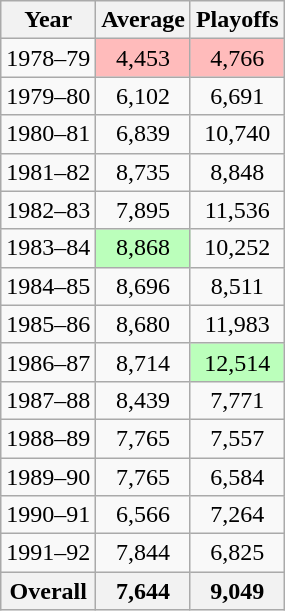<table class="wikitable sortable" style="text-align: center;">
<tr>
<th>Year</th>
<th>Average</th>
<th>Playoffs</th>
</tr>
<tr>
<td>1978–79</td>
<td style="background:#ffbbbb;">4,453</td>
<td style="background:#ffbbbb;">4,766</td>
</tr>
<tr>
<td>1979–80</td>
<td>6,102</td>
<td>6,691</td>
</tr>
<tr>
<td>1980–81</td>
<td>6,839</td>
<td>10,740</td>
</tr>
<tr>
<td>1981–82</td>
<td>8,735</td>
<td>8,848</td>
</tr>
<tr>
<td>1982–83</td>
<td>7,895</td>
<td>11,536</td>
</tr>
<tr>
<td>1983–84</td>
<td style="background:#bbffbb;">8,868</td>
<td>10,252</td>
</tr>
<tr>
<td>1984–85</td>
<td>8,696</td>
<td>8,511</td>
</tr>
<tr>
<td>1985–86</td>
<td>8,680</td>
<td>11,983</td>
</tr>
<tr>
<td>1986–87</td>
<td>8,714</td>
<td style="background:#bbffbb;">12,514</td>
</tr>
<tr>
<td>1987–88</td>
<td>8,439</td>
<td>7,771</td>
</tr>
<tr>
<td>1988–89</td>
<td>7,765</td>
<td>7,557</td>
</tr>
<tr>
<td>1989–90</td>
<td>7,765</td>
<td>6,584</td>
</tr>
<tr>
<td>1990–91</td>
<td>6,566</td>
<td>7,264</td>
</tr>
<tr>
<td>1991–92</td>
<td>7,844</td>
<td>6,825</td>
</tr>
<tr>
<th>Overall</th>
<th><strong>7,644</strong></th>
<th><strong>9,049</strong></th>
</tr>
</table>
